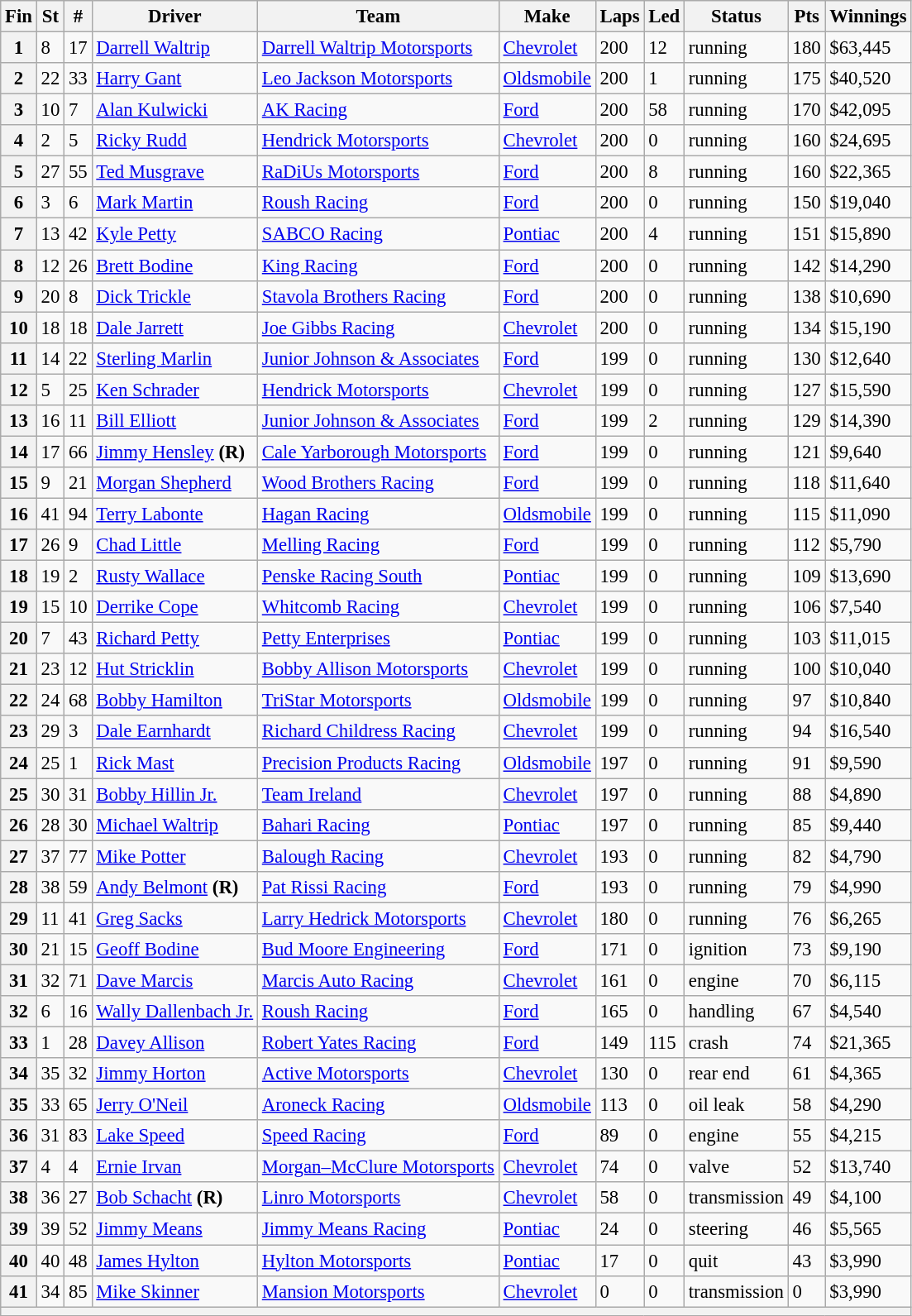<table class="wikitable" style="font-size:95%">
<tr>
<th>Fin</th>
<th>St</th>
<th>#</th>
<th>Driver</th>
<th>Team</th>
<th>Make</th>
<th>Laps</th>
<th>Led</th>
<th>Status</th>
<th>Pts</th>
<th>Winnings</th>
</tr>
<tr>
<th>1</th>
<td>8</td>
<td>17</td>
<td><a href='#'>Darrell Waltrip</a></td>
<td><a href='#'>Darrell Waltrip Motorsports</a></td>
<td><a href='#'>Chevrolet</a></td>
<td>200</td>
<td>12</td>
<td>running</td>
<td>180</td>
<td>$63,445</td>
</tr>
<tr>
<th>2</th>
<td>22</td>
<td>33</td>
<td><a href='#'>Harry Gant</a></td>
<td><a href='#'>Leo Jackson Motorsports</a></td>
<td><a href='#'>Oldsmobile</a></td>
<td>200</td>
<td>1</td>
<td>running</td>
<td>175</td>
<td>$40,520</td>
</tr>
<tr>
<th>3</th>
<td>10</td>
<td>7</td>
<td><a href='#'>Alan Kulwicki</a></td>
<td><a href='#'>AK Racing</a></td>
<td><a href='#'>Ford</a></td>
<td>200</td>
<td>58</td>
<td>running</td>
<td>170</td>
<td>$42,095</td>
</tr>
<tr>
<th>4</th>
<td>2</td>
<td>5</td>
<td><a href='#'>Ricky Rudd</a></td>
<td><a href='#'>Hendrick Motorsports</a></td>
<td><a href='#'>Chevrolet</a></td>
<td>200</td>
<td>0</td>
<td>running</td>
<td>160</td>
<td>$24,695</td>
</tr>
<tr>
<th>5</th>
<td>27</td>
<td>55</td>
<td><a href='#'>Ted Musgrave</a></td>
<td><a href='#'>RaDiUs Motorsports</a></td>
<td><a href='#'>Ford</a></td>
<td>200</td>
<td>8</td>
<td>running</td>
<td>160</td>
<td>$22,365</td>
</tr>
<tr>
<th>6</th>
<td>3</td>
<td>6</td>
<td><a href='#'>Mark Martin</a></td>
<td><a href='#'>Roush Racing</a></td>
<td><a href='#'>Ford</a></td>
<td>200</td>
<td>0</td>
<td>running</td>
<td>150</td>
<td>$19,040</td>
</tr>
<tr>
<th>7</th>
<td>13</td>
<td>42</td>
<td><a href='#'>Kyle Petty</a></td>
<td><a href='#'>SABCO Racing</a></td>
<td><a href='#'>Pontiac</a></td>
<td>200</td>
<td>4</td>
<td>running</td>
<td>151</td>
<td>$15,890</td>
</tr>
<tr>
<th>8</th>
<td>12</td>
<td>26</td>
<td><a href='#'>Brett Bodine</a></td>
<td><a href='#'>King Racing</a></td>
<td><a href='#'>Ford</a></td>
<td>200</td>
<td>0</td>
<td>running</td>
<td>142</td>
<td>$14,290</td>
</tr>
<tr>
<th>9</th>
<td>20</td>
<td>8</td>
<td><a href='#'>Dick Trickle</a></td>
<td><a href='#'>Stavola Brothers Racing</a></td>
<td><a href='#'>Ford</a></td>
<td>200</td>
<td>0</td>
<td>running</td>
<td>138</td>
<td>$10,690</td>
</tr>
<tr>
<th>10</th>
<td>18</td>
<td>18</td>
<td><a href='#'>Dale Jarrett</a></td>
<td><a href='#'>Joe Gibbs Racing</a></td>
<td><a href='#'>Chevrolet</a></td>
<td>200</td>
<td>0</td>
<td>running</td>
<td>134</td>
<td>$15,190</td>
</tr>
<tr>
<th>11</th>
<td>14</td>
<td>22</td>
<td><a href='#'>Sterling Marlin</a></td>
<td><a href='#'>Junior Johnson & Associates</a></td>
<td><a href='#'>Ford</a></td>
<td>199</td>
<td>0</td>
<td>running</td>
<td>130</td>
<td>$12,640</td>
</tr>
<tr>
<th>12</th>
<td>5</td>
<td>25</td>
<td><a href='#'>Ken Schrader</a></td>
<td><a href='#'>Hendrick Motorsports</a></td>
<td><a href='#'>Chevrolet</a></td>
<td>199</td>
<td>0</td>
<td>running</td>
<td>127</td>
<td>$15,590</td>
</tr>
<tr>
<th>13</th>
<td>16</td>
<td>11</td>
<td><a href='#'>Bill Elliott</a></td>
<td><a href='#'>Junior Johnson & Associates</a></td>
<td><a href='#'>Ford</a></td>
<td>199</td>
<td>2</td>
<td>running</td>
<td>129</td>
<td>$14,390</td>
</tr>
<tr>
<th>14</th>
<td>17</td>
<td>66</td>
<td><a href='#'>Jimmy Hensley</a> <strong>(R)</strong></td>
<td><a href='#'>Cale Yarborough Motorsports</a></td>
<td><a href='#'>Ford</a></td>
<td>199</td>
<td>0</td>
<td>running</td>
<td>121</td>
<td>$9,640</td>
</tr>
<tr>
<th>15</th>
<td>9</td>
<td>21</td>
<td><a href='#'>Morgan Shepherd</a></td>
<td><a href='#'>Wood Brothers Racing</a></td>
<td><a href='#'>Ford</a></td>
<td>199</td>
<td>0</td>
<td>running</td>
<td>118</td>
<td>$11,640</td>
</tr>
<tr>
<th>16</th>
<td>41</td>
<td>94</td>
<td><a href='#'>Terry Labonte</a></td>
<td><a href='#'>Hagan Racing</a></td>
<td><a href='#'>Oldsmobile</a></td>
<td>199</td>
<td>0</td>
<td>running</td>
<td>115</td>
<td>$11,090</td>
</tr>
<tr>
<th>17</th>
<td>26</td>
<td>9</td>
<td><a href='#'>Chad Little</a></td>
<td><a href='#'>Melling Racing</a></td>
<td><a href='#'>Ford</a></td>
<td>199</td>
<td>0</td>
<td>running</td>
<td>112</td>
<td>$5,790</td>
</tr>
<tr>
<th>18</th>
<td>19</td>
<td>2</td>
<td><a href='#'>Rusty Wallace</a></td>
<td><a href='#'>Penske Racing South</a></td>
<td><a href='#'>Pontiac</a></td>
<td>199</td>
<td>0</td>
<td>running</td>
<td>109</td>
<td>$13,690</td>
</tr>
<tr>
<th>19</th>
<td>15</td>
<td>10</td>
<td><a href='#'>Derrike Cope</a></td>
<td><a href='#'>Whitcomb Racing</a></td>
<td><a href='#'>Chevrolet</a></td>
<td>199</td>
<td>0</td>
<td>running</td>
<td>106</td>
<td>$7,540</td>
</tr>
<tr>
<th>20</th>
<td>7</td>
<td>43</td>
<td><a href='#'>Richard Petty</a></td>
<td><a href='#'>Petty Enterprises</a></td>
<td><a href='#'>Pontiac</a></td>
<td>199</td>
<td>0</td>
<td>running</td>
<td>103</td>
<td>$11,015</td>
</tr>
<tr>
<th>21</th>
<td>23</td>
<td>12</td>
<td><a href='#'>Hut Stricklin</a></td>
<td><a href='#'>Bobby Allison Motorsports</a></td>
<td><a href='#'>Chevrolet</a></td>
<td>199</td>
<td>0</td>
<td>running</td>
<td>100</td>
<td>$10,040</td>
</tr>
<tr>
<th>22</th>
<td>24</td>
<td>68</td>
<td><a href='#'>Bobby Hamilton</a></td>
<td><a href='#'>TriStar Motorsports</a></td>
<td><a href='#'>Oldsmobile</a></td>
<td>199</td>
<td>0</td>
<td>running</td>
<td>97</td>
<td>$10,840</td>
</tr>
<tr>
<th>23</th>
<td>29</td>
<td>3</td>
<td><a href='#'>Dale Earnhardt</a></td>
<td><a href='#'>Richard Childress Racing</a></td>
<td><a href='#'>Chevrolet</a></td>
<td>199</td>
<td>0</td>
<td>running</td>
<td>94</td>
<td>$16,540</td>
</tr>
<tr>
<th>24</th>
<td>25</td>
<td>1</td>
<td><a href='#'>Rick Mast</a></td>
<td><a href='#'>Precision Products Racing</a></td>
<td><a href='#'>Oldsmobile</a></td>
<td>197</td>
<td>0</td>
<td>running</td>
<td>91</td>
<td>$9,590</td>
</tr>
<tr>
<th>25</th>
<td>30</td>
<td>31</td>
<td><a href='#'>Bobby Hillin Jr.</a></td>
<td><a href='#'>Team Ireland</a></td>
<td><a href='#'>Chevrolet</a></td>
<td>197</td>
<td>0</td>
<td>running</td>
<td>88</td>
<td>$4,890</td>
</tr>
<tr>
<th>26</th>
<td>28</td>
<td>30</td>
<td><a href='#'>Michael Waltrip</a></td>
<td><a href='#'>Bahari Racing</a></td>
<td><a href='#'>Pontiac</a></td>
<td>197</td>
<td>0</td>
<td>running</td>
<td>85</td>
<td>$9,440</td>
</tr>
<tr>
<th>27</th>
<td>37</td>
<td>77</td>
<td><a href='#'>Mike Potter</a></td>
<td><a href='#'>Balough Racing</a></td>
<td><a href='#'>Chevrolet</a></td>
<td>193</td>
<td>0</td>
<td>running</td>
<td>82</td>
<td>$4,790</td>
</tr>
<tr>
<th>28</th>
<td>38</td>
<td>59</td>
<td><a href='#'>Andy Belmont</a> <strong>(R)</strong></td>
<td><a href='#'>Pat Rissi Racing</a></td>
<td><a href='#'>Ford</a></td>
<td>193</td>
<td>0</td>
<td>running</td>
<td>79</td>
<td>$4,990</td>
</tr>
<tr>
<th>29</th>
<td>11</td>
<td>41</td>
<td><a href='#'>Greg Sacks</a></td>
<td><a href='#'>Larry Hedrick Motorsports</a></td>
<td><a href='#'>Chevrolet</a></td>
<td>180</td>
<td>0</td>
<td>running</td>
<td>76</td>
<td>$6,265</td>
</tr>
<tr>
<th>30</th>
<td>21</td>
<td>15</td>
<td><a href='#'>Geoff Bodine</a></td>
<td><a href='#'>Bud Moore Engineering</a></td>
<td><a href='#'>Ford</a></td>
<td>171</td>
<td>0</td>
<td>ignition</td>
<td>73</td>
<td>$9,190</td>
</tr>
<tr>
<th>31</th>
<td>32</td>
<td>71</td>
<td><a href='#'>Dave Marcis</a></td>
<td><a href='#'>Marcis Auto Racing</a></td>
<td><a href='#'>Chevrolet</a></td>
<td>161</td>
<td>0</td>
<td>engine</td>
<td>70</td>
<td>$6,115</td>
</tr>
<tr>
<th>32</th>
<td>6</td>
<td>16</td>
<td><a href='#'>Wally Dallenbach Jr.</a></td>
<td><a href='#'>Roush Racing</a></td>
<td><a href='#'>Ford</a></td>
<td>165</td>
<td>0</td>
<td>handling</td>
<td>67</td>
<td>$4,540</td>
</tr>
<tr>
<th>33</th>
<td>1</td>
<td>28</td>
<td><a href='#'>Davey Allison</a></td>
<td><a href='#'>Robert Yates Racing</a></td>
<td><a href='#'>Ford</a></td>
<td>149</td>
<td>115</td>
<td>crash</td>
<td>74</td>
<td>$21,365</td>
</tr>
<tr>
<th>34</th>
<td>35</td>
<td>32</td>
<td><a href='#'>Jimmy Horton</a></td>
<td><a href='#'>Active Motorsports</a></td>
<td><a href='#'>Chevrolet</a></td>
<td>130</td>
<td>0</td>
<td>rear end</td>
<td>61</td>
<td>$4,365</td>
</tr>
<tr>
<th>35</th>
<td>33</td>
<td>65</td>
<td><a href='#'>Jerry O'Neil</a></td>
<td><a href='#'>Aroneck Racing</a></td>
<td><a href='#'>Oldsmobile</a></td>
<td>113</td>
<td>0</td>
<td>oil leak</td>
<td>58</td>
<td>$4,290</td>
</tr>
<tr>
<th>36</th>
<td>31</td>
<td>83</td>
<td><a href='#'>Lake Speed</a></td>
<td><a href='#'>Speed Racing</a></td>
<td><a href='#'>Ford</a></td>
<td>89</td>
<td>0</td>
<td>engine</td>
<td>55</td>
<td>$4,215</td>
</tr>
<tr>
<th>37</th>
<td>4</td>
<td>4</td>
<td><a href='#'>Ernie Irvan</a></td>
<td><a href='#'>Morgan–McClure Motorsports</a></td>
<td><a href='#'>Chevrolet</a></td>
<td>74</td>
<td>0</td>
<td>valve</td>
<td>52</td>
<td>$13,740</td>
</tr>
<tr>
<th>38</th>
<td>36</td>
<td>27</td>
<td><a href='#'>Bob Schacht</a> <strong>(R)</strong></td>
<td><a href='#'>Linro Motorsports</a></td>
<td><a href='#'>Chevrolet</a></td>
<td>58</td>
<td>0</td>
<td>transmission</td>
<td>49</td>
<td>$4,100</td>
</tr>
<tr>
<th>39</th>
<td>39</td>
<td>52</td>
<td><a href='#'>Jimmy Means</a></td>
<td><a href='#'>Jimmy Means Racing</a></td>
<td><a href='#'>Pontiac</a></td>
<td>24</td>
<td>0</td>
<td>steering</td>
<td>46</td>
<td>$5,565</td>
</tr>
<tr>
<th>40</th>
<td>40</td>
<td>48</td>
<td><a href='#'>James Hylton</a></td>
<td><a href='#'>Hylton Motorsports</a></td>
<td><a href='#'>Pontiac</a></td>
<td>17</td>
<td>0</td>
<td>quit</td>
<td>43</td>
<td>$3,990</td>
</tr>
<tr>
<th>41</th>
<td>34</td>
<td>85</td>
<td><a href='#'>Mike Skinner</a></td>
<td><a href='#'>Mansion Motorsports</a></td>
<td><a href='#'>Chevrolet</a></td>
<td>0</td>
<td>0</td>
<td>transmission</td>
<td>0</td>
<td>$3,990</td>
</tr>
<tr>
<th colspan="11"></th>
</tr>
</table>
